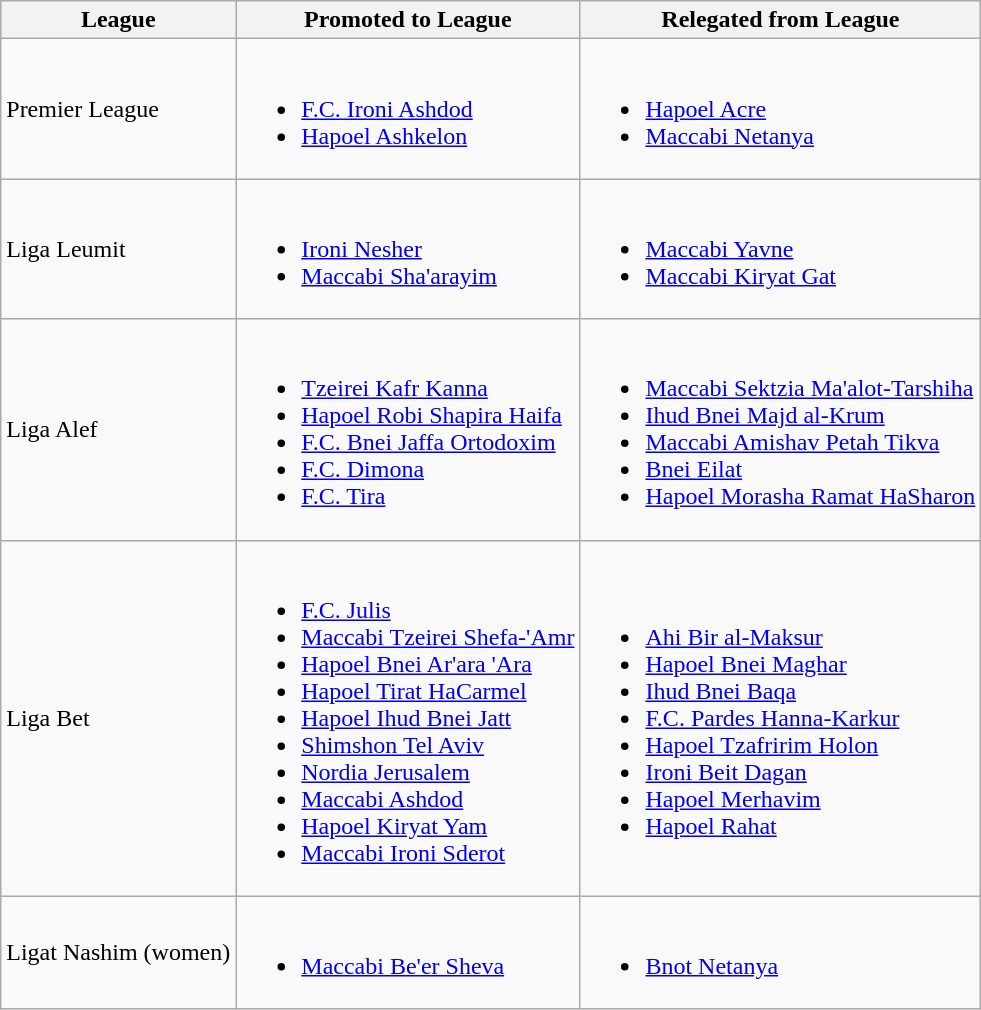<table class="wikitable">
<tr>
<th>League</th>
<th>Promoted to League</th>
<th>Relegated from League</th>
</tr>
<tr>
<td>Premier League</td>
<td><br><ul><li><a href='#'>F.C. Ironi Ashdod</a></li><li><a href='#'>Hapoel Ashkelon</a></li></ul></td>
<td><br><ul><li><a href='#'>Hapoel Acre</a></li><li><a href='#'>Maccabi Netanya</a></li></ul></td>
</tr>
<tr>
<td>Liga Leumit</td>
<td><br><ul><li><a href='#'>Ironi Nesher</a></li><li><a href='#'>Maccabi Sha'arayim</a></li></ul></td>
<td><br><ul><li><a href='#'>Maccabi Yavne</a></li><li><a href='#'>Maccabi Kiryat Gat</a></li></ul></td>
</tr>
<tr>
<td>Liga Alef</td>
<td><br><ul><li><a href='#'>Tzeirei Kafr Kanna</a></li><li><a href='#'>Hapoel Robi Shapira Haifa</a></li><li><a href='#'>F.C. Bnei Jaffa Ortodoxim</a></li><li><a href='#'>F.C. Dimona</a></li><li><a href='#'>F.C. Tira</a></li></ul></td>
<td><br><ul><li><a href='#'>Maccabi Sektzia Ma'alot-Tarshiha</a></li><li><a href='#'>Ihud Bnei Majd al-Krum</a></li><li><a href='#'>Maccabi Amishav Petah Tikva</a></li><li><a href='#'>Bnei Eilat</a></li><li><a href='#'>Hapoel Morasha Ramat HaSharon</a></li></ul></td>
</tr>
<tr>
<td>Liga Bet</td>
<td><br><ul><li><a href='#'>F.C. Julis</a></li><li><a href='#'>Maccabi Tzeirei Shefa-'Amr</a></li><li><a href='#'>Hapoel Bnei Ar'ara 'Ara</a></li><li><a href='#'>Hapoel Tirat HaCarmel</a></li><li><a href='#'>Hapoel Ihud Bnei Jatt</a></li><li><a href='#'>Shimshon Tel Aviv</a></li><li><a href='#'>Nordia Jerusalem</a></li><li><a href='#'>Maccabi Ashdod</a></li><li><a href='#'>Hapoel Kiryat Yam</a> </li><li><a href='#'>Maccabi Ironi Sderot</a> </li></ul></td>
<td><br><ul><li><a href='#'>Ahi Bir al-Maksur</a></li><li><a href='#'>Hapoel Bnei Maghar</a></li><li><a href='#'>Ihud Bnei Baqa</a></li><li><a href='#'>F.C. Pardes Hanna-Karkur</a></li><li><a href='#'>Hapoel Tzafririm Holon</a></li><li><a href='#'>Ironi Beit Dagan</a></li><li><a href='#'>Hapoel Merhavim</a></li><li><a href='#'>Hapoel Rahat</a></li></ul></td>
</tr>
<tr>
<td>Ligat Nashim (women)</td>
<td><br><ul><li><a href='#'>Maccabi Be'er Sheva</a></li></ul></td>
<td><br><ul><li><a href='#'>Bnot Netanya</a></li></ul></td>
</tr>
</table>
